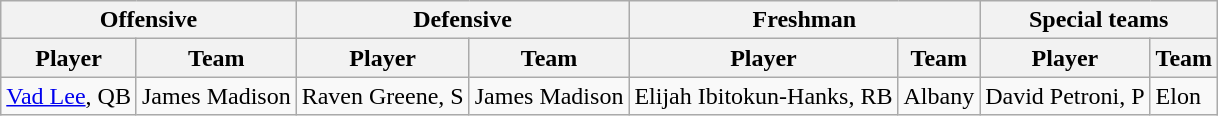<table class="wikitable" border="1">
<tr>
<th colspan="2">Offensive</th>
<th colspan="2">Defensive</th>
<th colspan="2">Freshman</th>
<th colspan="2">Special teams</th>
</tr>
<tr>
<th>Player</th>
<th>Team</th>
<th>Player</th>
<th>Team</th>
<th>Player</th>
<th>Team</th>
<th>Player</th>
<th>Team</th>
</tr>
<tr>
<td><a href='#'>Vad Lee</a>, QB</td>
<td>James Madison</td>
<td>Raven Greene, S</td>
<td>James Madison</td>
<td>Elijah Ibitokun-Hanks, RB</td>
<td>Albany</td>
<td>David Petroni, P</td>
<td>Elon</td>
</tr>
</table>
